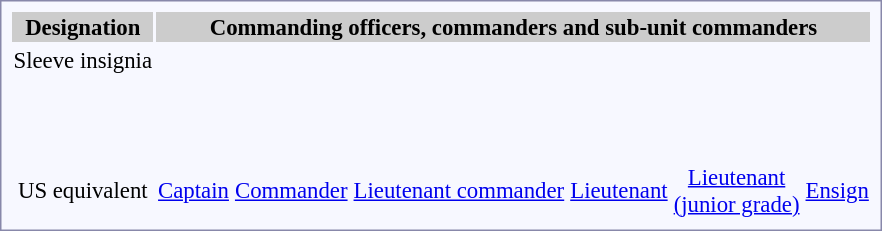<table style="border:1px solid #8888aa; background-color:#f7f8ff; padding:5px; font-size:95%; margin: 0px 12px 12px 0px; text-align:center;">
<tr bgcolor="#CCCCCC">
<th>Designation</th>
<th colspan=7>Commanding officers, commanders and sub-unit commanders</th>
</tr>
<tr>
<td>Sleeve insignia</td>
<td></td>
<td></td>
<td></td>
<td></td>
<td></td>
<td></td>
<td></td>
</tr>
<tr style="text-align:center;">
<td></td>
<td><br></td>
<td><br></td>
<td><br></td>
<td><br></td>
<td><br></td>
<td><br></td>
<td><br></td>
</tr>
<tr style="text-align:center;">
<td colspan=8></td>
</tr>
<tr style="text-align:center;">
<td rowspan=2></td>
<td> </td>
<td> </td>
<td></td>
<td> </td>
<td> </td>
<td></td>
<td> </td>
</tr>
<tr style="text-align:center;">
<td><br></td>
<td><br></td>
<td><br></td>
<td><br></td>
<td><br></td>
<td><br></td>
<td><br></td>
</tr>
<tr style="text-align:center;">
<td colspan=8></td>
</tr>
<tr style="text-align:center;">
<td>US equivalent</td>
<td><a href='#'>Captain</a></td>
<td><a href='#'>Commander</a></td>
<td><a href='#'>Lieutenant commander</a></td>
<td><a href='#'>Lieutenant</a></td>
<td><a href='#'>Lieutenant<br>(junior grade)</a></td>
<td colspan=2><a href='#'>Ensign</a></td>
</tr>
</table>
